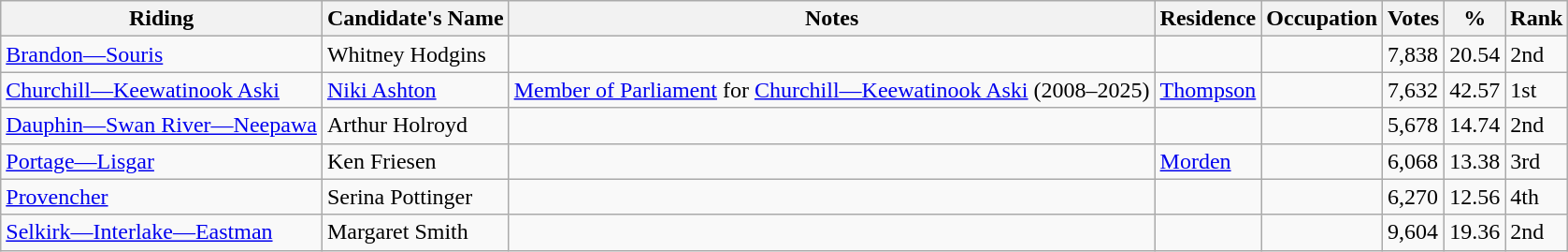<table class="wikitable sortable">
<tr>
<th>Riding<br></th>
<th>Candidate's Name</th>
<th>Notes</th>
<th>Residence</th>
<th>Occupation</th>
<th>Votes</th>
<th>%</th>
<th>Rank</th>
</tr>
<tr>
<td><a href='#'>Brandon—Souris</a></td>
<td>Whitney Hodgins</td>
<td></td>
<td></td>
<td></td>
<td>7,838</td>
<td>20.54</td>
<td>2nd</td>
</tr>
<tr>
<td><a href='#'>Churchill—Keewatinook Aski</a></td>
<td><a href='#'>Niki Ashton</a></td>
<td><a href='#'>Member of Parliament</a> for <a href='#'>Churchill—Keewatinook Aski</a> (2008–2025)</td>
<td><a href='#'>Thompson</a></td>
<td></td>
<td>7,632</td>
<td>42.57</td>
<td>1st</td>
</tr>
<tr>
<td><a href='#'>Dauphin—Swan River—Neepawa</a></td>
<td>Arthur Holroyd</td>
<td></td>
<td></td>
<td></td>
<td>5,678</td>
<td>14.74</td>
<td>2nd</td>
</tr>
<tr>
<td><a href='#'>Portage—Lisgar</a></td>
<td>Ken Friesen</td>
<td></td>
<td><a href='#'>Morden</a></td>
<td></td>
<td>6,068</td>
<td>13.38</td>
<td>3rd</td>
</tr>
<tr>
<td><a href='#'>Provencher</a></td>
<td>Serina Pottinger</td>
<td></td>
<td></td>
<td></td>
<td>6,270</td>
<td>12.56</td>
<td>4th</td>
</tr>
<tr>
<td><a href='#'>Selkirk—Interlake—Eastman</a></td>
<td>Margaret Smith</td>
<td></td>
<td></td>
<td></td>
<td>9,604</td>
<td>19.36</td>
<td>2nd</td>
</tr>
</table>
